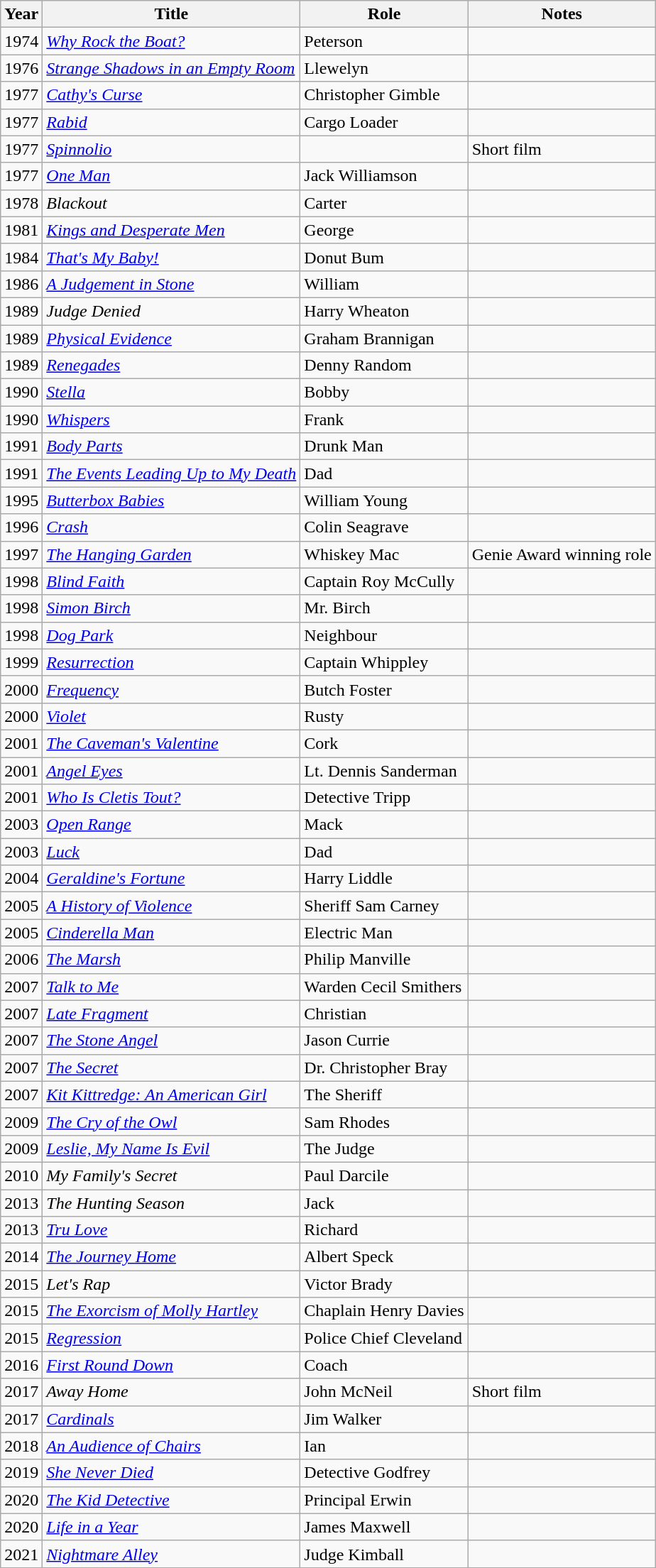<table class="wikitable sortable">
<tr>
<th>Year</th>
<th>Title</th>
<th>Role</th>
<th class="unsortable">Notes</th>
</tr>
<tr>
<td>1974</td>
<td><em><a href='#'>Why Rock the Boat?</a></em></td>
<td>Peterson</td>
<td></td>
</tr>
<tr>
<td>1976</td>
<td><em><a href='#'>Strange Shadows in an Empty Room</a></em></td>
<td>Llewelyn</td>
<td></td>
</tr>
<tr>
<td>1977</td>
<td><em><a href='#'>Cathy's Curse</a></em></td>
<td>Christopher Gimble</td>
<td></td>
</tr>
<tr>
<td>1977</td>
<td><em><a href='#'>Rabid</a></em></td>
<td>Cargo Loader</td>
<td></td>
</tr>
<tr>
<td>1977</td>
<td><em><a href='#'>Spinnolio</a></em></td>
<td></td>
<td>Short film</td>
</tr>
<tr>
<td>1977</td>
<td><em><a href='#'>One Man</a></em></td>
<td>Jack Williamson</td>
<td></td>
</tr>
<tr>
<td>1978</td>
<td><em>Blackout</em></td>
<td>Carter</td>
<td></td>
</tr>
<tr>
<td>1981</td>
<td><em><a href='#'>Kings and Desperate Men</a></em></td>
<td>George</td>
<td></td>
</tr>
<tr>
<td>1984</td>
<td><em><a href='#'>That's My Baby!</a></em></td>
<td>Donut Bum</td>
<td></td>
</tr>
<tr>
<td>1986</td>
<td data-sort-value="Judgement in Stone, A"><em><a href='#'>A Judgement in Stone</a></em></td>
<td>William</td>
<td></td>
</tr>
<tr>
<td>1989</td>
<td><em>Judge Denied</em></td>
<td>Harry Wheaton</td>
<td></td>
</tr>
<tr>
<td>1989</td>
<td><em><a href='#'>Physical Evidence</a></em></td>
<td>Graham Brannigan</td>
<td></td>
</tr>
<tr>
<td>1989</td>
<td><em><a href='#'>Renegades</a></em></td>
<td>Denny Random</td>
<td></td>
</tr>
<tr>
<td>1990</td>
<td><em><a href='#'>Stella</a></em></td>
<td>Bobby</td>
<td></td>
</tr>
<tr>
<td>1990</td>
<td><em><a href='#'>Whispers</a></em></td>
<td>Frank</td>
<td></td>
</tr>
<tr>
<td>1991</td>
<td><em><a href='#'>Body Parts</a></em></td>
<td>Drunk Man</td>
<td></td>
</tr>
<tr>
<td>1991</td>
<td data-sort-value="Events Leading Up to My Death, The"><em><a href='#'>The Events Leading Up to My Death</a></em></td>
<td>Dad</td>
<td></td>
</tr>
<tr>
<td>1995</td>
<td><em><a href='#'>Butterbox Babies</a></em></td>
<td>William Young</td>
<td></td>
</tr>
<tr>
<td>1996</td>
<td><em><a href='#'>Crash</a></em></td>
<td>Colin Seagrave</td>
<td></td>
</tr>
<tr>
<td>1997</td>
<td data-sort-value="Hanging Garden, The"><em><a href='#'>The Hanging Garden</a></em></td>
<td>Whiskey Mac</td>
<td>Genie Award winning role</td>
</tr>
<tr>
<td>1998</td>
<td><em><a href='#'>Blind Faith</a></em></td>
<td>Captain Roy McCully</td>
<td></td>
</tr>
<tr>
<td>1998</td>
<td><em><a href='#'>Simon Birch</a></em></td>
<td>Mr. Birch</td>
<td></td>
</tr>
<tr>
<td>1998</td>
<td><em><a href='#'>Dog Park</a></em></td>
<td>Neighbour</td>
<td></td>
</tr>
<tr>
<td>1999</td>
<td><em><a href='#'>Resurrection</a></em></td>
<td>Captain Whippley</td>
<td></td>
</tr>
<tr>
<td>2000</td>
<td><em><a href='#'>Frequency</a></em></td>
<td>Butch Foster</td>
<td></td>
</tr>
<tr>
<td>2000</td>
<td><em><a href='#'>Violet</a></em></td>
<td>Rusty</td>
<td></td>
</tr>
<tr>
<td>2001</td>
<td data-sort-value="Caveman's Valentine, The"><em><a href='#'>The Caveman's Valentine</a></em></td>
<td>Cork</td>
<td></td>
</tr>
<tr>
<td>2001</td>
<td><em><a href='#'>Angel Eyes</a></em></td>
<td>Lt. Dennis Sanderman</td>
<td></td>
</tr>
<tr>
<td>2001</td>
<td><em><a href='#'>Who Is Cletis Tout?</a></em></td>
<td>Detective Tripp</td>
<td></td>
</tr>
<tr>
<td>2003</td>
<td><em><a href='#'>Open Range</a></em></td>
<td>Mack</td>
<td></td>
</tr>
<tr>
<td>2003</td>
<td><em><a href='#'>Luck</a></em></td>
<td>Dad</td>
<td></td>
</tr>
<tr>
<td>2004</td>
<td><em><a href='#'>Geraldine's Fortune</a></em></td>
<td>Harry Liddle</td>
<td></td>
</tr>
<tr>
<td>2005</td>
<td data-sort-value="History of Violence, A"><em><a href='#'>A History of Violence</a></em></td>
<td>Sheriff Sam Carney</td>
<td></td>
</tr>
<tr>
<td>2005</td>
<td><em><a href='#'>Cinderella Man</a></em></td>
<td>Electric Man</td>
<td></td>
</tr>
<tr>
<td>2006</td>
<td data-sort-value="Marsh, The"><em><a href='#'>The Marsh</a></em></td>
<td>Philip Manville</td>
<td></td>
</tr>
<tr>
<td>2007</td>
<td><em><a href='#'>Talk to Me</a></em></td>
<td>Warden Cecil Smithers</td>
<td></td>
</tr>
<tr>
<td>2007</td>
<td><em><a href='#'>Late Fragment</a></em></td>
<td>Christian</td>
<td></td>
</tr>
<tr>
<td>2007</td>
<td data-sort-value="Stone Angel, The"><em><a href='#'>The Stone Angel</a></em></td>
<td>Jason Currie</td>
<td></td>
</tr>
<tr>
<td>2007</td>
<td data-sort-value="Secret, The"><em><a href='#'>The Secret</a></em></td>
<td>Dr. Christopher Bray</td>
<td></td>
</tr>
<tr>
<td>2007</td>
<td><em><a href='#'>Kit Kittredge: An American Girl</a></em></td>
<td>The Sheriff</td>
<td></td>
</tr>
<tr>
<td>2009</td>
<td data-sort-value="Cry of the Owl, The"><em><a href='#'>The Cry of the Owl</a></em></td>
<td>Sam Rhodes</td>
<td></td>
</tr>
<tr>
<td>2009</td>
<td><em><a href='#'>Leslie, My Name Is Evil</a></em></td>
<td>The Judge</td>
<td></td>
</tr>
<tr>
<td>2010</td>
<td><em>My Family's Secret</em></td>
<td>Paul Darcile</td>
<td></td>
</tr>
<tr>
<td>2013</td>
<td data-sort-value="Hunting Season, The"><em>The Hunting Season</em></td>
<td>Jack</td>
<td></td>
</tr>
<tr>
<td>2013</td>
<td><em><a href='#'>Tru Love</a></em></td>
<td>Richard</td>
<td></td>
</tr>
<tr>
<td>2014</td>
<td data-sort-value="Journey Home, The"><em><a href='#'>The Journey Home</a></em></td>
<td>Albert Speck</td>
<td></td>
</tr>
<tr>
<td>2015</td>
<td><em>Let's Rap</em></td>
<td>Victor Brady</td>
<td></td>
</tr>
<tr>
<td>2015</td>
<td data-sort-value="Exorcism of Molly Hartley, The"><em><a href='#'>The Exorcism of Molly Hartley</a></em></td>
<td>Chaplain Henry Davies</td>
<td></td>
</tr>
<tr>
<td>2015</td>
<td><em><a href='#'>Regression</a></em></td>
<td>Police Chief Cleveland</td>
<td></td>
</tr>
<tr>
<td>2016</td>
<td><em><a href='#'>First Round Down</a></em></td>
<td>Coach</td>
<td></td>
</tr>
<tr>
<td>2017</td>
<td><em>Away Home</em></td>
<td>John McNeil</td>
<td>Short film</td>
</tr>
<tr>
<td>2017</td>
<td><em><a href='#'>Cardinals</a></em></td>
<td>Jim Walker</td>
<td></td>
</tr>
<tr>
<td>2018</td>
<td><em><a href='#'>An Audience of Chairs</a></em></td>
<td>Ian</td>
<td></td>
</tr>
<tr>
<td>2019</td>
<td><em><a href='#'>She Never Died</a></em></td>
<td>Detective Godfrey</td>
<td></td>
</tr>
<tr>
<td>2020</td>
<td data-sort-value="Kid Detective, The"><em><a href='#'>The Kid Detective</a></em></td>
<td>Principal Erwin</td>
<td></td>
</tr>
<tr>
<td>2020</td>
<td><em><a href='#'>Life in a Year</a></em></td>
<td>James Maxwell</td>
<td></td>
</tr>
<tr>
<td>2021</td>
<td><em><a href='#'>Nightmare Alley</a></em></td>
<td>Judge Kimball</td>
<td></td>
</tr>
</table>
